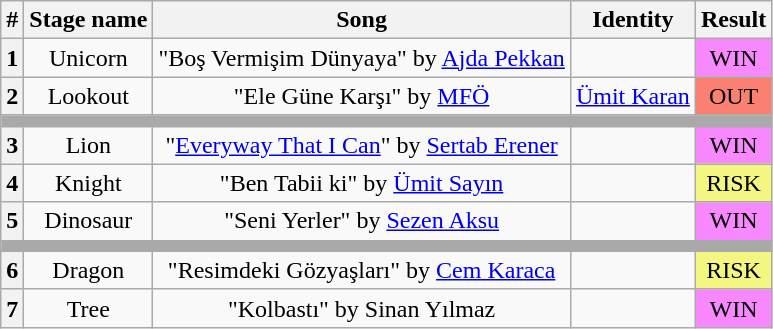<table class="wikitable plainrowheaders" style="text-align: center;">
<tr>
<th>#</th>
<th>Stage name</th>
<th>Song</th>
<th>Identity</th>
<th>Result</th>
</tr>
<tr>
<th>1</th>
<td>Unicorn</td>
<td>"Boş Vermişim Dünyaya" by <a href='#'>Ajda Pekkan</a></td>
<td></td>
<td bgcolor="#F888FD">WIN</td>
</tr>
<tr>
<th>2</th>
<td>Lookout</td>
<td>"Ele Güne Karşı" by <a href='#'>MFÖ</a></td>
<td><a href='#'>Ümit Karan</a></td>
<td bgcolor=salmon>OUT</td>
</tr>
<tr>
<td colspan="5" style="background:darkgray"></td>
</tr>
<tr>
<th>3</th>
<td>Lion</td>
<td>"<a href='#'>Everyway That I Can</a>" by <a href='#'>Sertab Erener</a></td>
<td></td>
<td bgcolor="#F888FD">WIN</td>
</tr>
<tr>
<th>4</th>
<td>Knight</td>
<td>"Ben Tabii ki" by <a href='#'>Ümit Sayın</a></td>
<td></td>
<td bgcolor="#F3F781">RISK</td>
</tr>
<tr>
<th>5</th>
<td>Dinosaur</td>
<td>"Seni Yerler" by <a href='#'>Sezen Aksu</a></td>
<td></td>
<td bgcolor="#F888FD">WIN</td>
</tr>
<tr>
<td colspan="5" style="background:darkgray"></td>
</tr>
<tr>
<th>6</th>
<td>Dragon</td>
<td>"Resimdeki Gözyaşları" by <a href='#'>Cem Karaca</a></td>
<td></td>
<td bgcolor="#F3F781">RISK</td>
</tr>
<tr>
<th>7</th>
<td>Tree</td>
<td>"Kolbastı" by Sinan Yılmaz</td>
<td></td>
<td bgcolor="#F888FD">WIN</td>
</tr>
</table>
